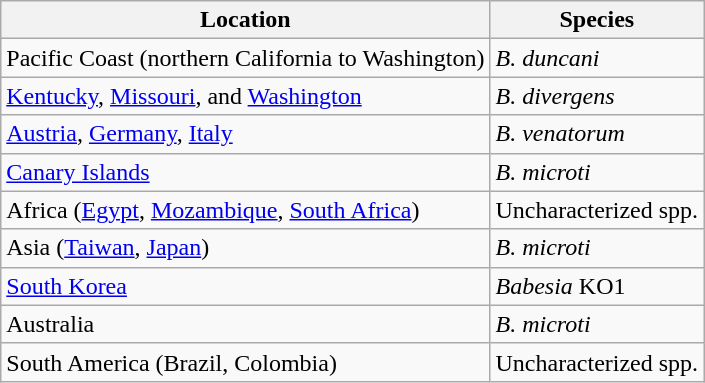<table class="wikitable sortable">
<tr>
<th>Location</th>
<th>Species</th>
</tr>
<tr>
<td>Pacific Coast (northern California to Washington)</td>
<td><em>B. duncani</em></td>
</tr>
<tr>
<td><a href='#'>Kentucky</a>, <a href='#'>Missouri</a>, and <a href='#'>Washington</a></td>
<td><em>B. divergens</em></td>
</tr>
<tr>
<td><a href='#'>Austria</a>, <a href='#'>Germany</a>, <a href='#'>Italy</a></td>
<td><em>B. venatorum</em></td>
</tr>
<tr>
<td><a href='#'>Canary Islands</a></td>
<td><em>B. microti</em></td>
</tr>
<tr>
<td>Africa (<a href='#'>Egypt</a>, <a href='#'>Mozambique</a>, <a href='#'>South Africa</a>)</td>
<td>Uncharacterized spp.</td>
</tr>
<tr>
<td>Asia (<a href='#'>Taiwan</a>, <a href='#'>Japan</a>)</td>
<td><em>B. microti</em></td>
</tr>
<tr>
<td><a href='#'>South Korea</a></td>
<td><em> Babesia</em> KO1</td>
</tr>
<tr>
<td>Australia</td>
<td><em>B. microti</em></td>
</tr>
<tr>
<td>South America (Brazil, Colombia)</td>
<td>Uncharacterized spp.</td>
</tr>
</table>
